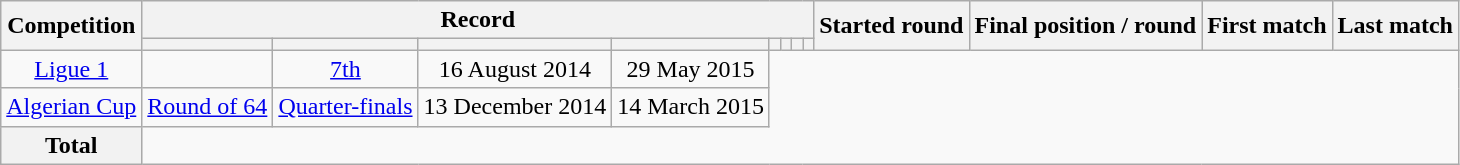<table class="wikitable" style="text-align: center">
<tr>
<th rowspan=2>Competition</th>
<th colspan=8>Record</th>
<th rowspan=2>Started round</th>
<th rowspan=2>Final position / round</th>
<th rowspan=2>First match</th>
<th rowspan=2>Last match</th>
</tr>
<tr>
<th></th>
<th></th>
<th></th>
<th></th>
<th></th>
<th></th>
<th></th>
<th></th>
</tr>
<tr>
<td><a href='#'>Ligue 1</a><br></td>
<td></td>
<td><a href='#'>7th</a></td>
<td>16 August 2014</td>
<td>29 May 2015</td>
</tr>
<tr>
<td><a href='#'>Algerian Cup</a><br></td>
<td><a href='#'>Round of 64</a></td>
<td><a href='#'>Quarter-finals</a></td>
<td>13 December 2014</td>
<td>14 March 2015</td>
</tr>
<tr>
<th>Total<br></th>
</tr>
</table>
